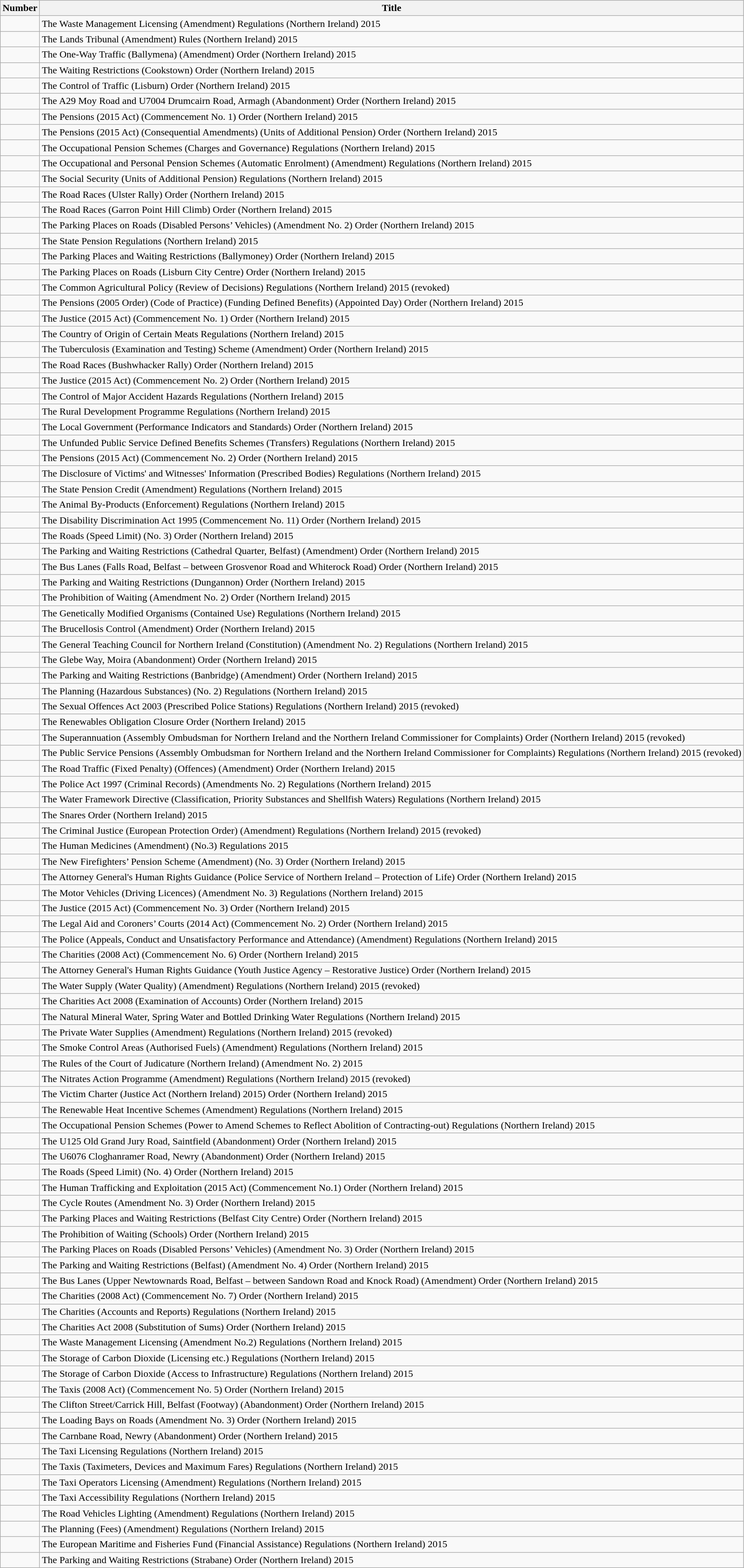<table class="wikitable collapsible">
<tr>
<th>Number</th>
<th>Title</th>
</tr>
<tr>
<td></td>
<td>The Waste Management Licensing (Amendment) Regulations (Northern Ireland) 2015</td>
</tr>
<tr>
<td></td>
<td>The Lands Tribunal (Amendment) Rules (Northern Ireland) 2015</td>
</tr>
<tr>
<td></td>
<td>The One-Way Traffic (Ballymena) (Amendment) Order (Northern Ireland) 2015</td>
</tr>
<tr>
<td></td>
<td>The Waiting Restrictions (Cookstown) Order (Northern Ireland) 2015</td>
</tr>
<tr>
<td></td>
<td>The Control of Traffic (Lisburn) Order (Northern Ireland) 2015</td>
</tr>
<tr>
<td></td>
<td>The A29 Moy Road and U7004 Drumcairn Road, Armagh (Abandonment) Order (Northern Ireland) 2015</td>
</tr>
<tr>
<td></td>
<td>The Pensions (2015 Act) (Commencement No. 1) Order (Northern Ireland) 2015</td>
</tr>
<tr>
<td></td>
<td>The Pensions (2015 Act) (Consequential Amendments) (Units of Additional Pension) Order (Northern Ireland) 2015</td>
</tr>
<tr>
<td></td>
<td>The Occupational Pension Schemes (Charges and Governance) Regulations (Northern Ireland) 2015</td>
</tr>
<tr>
<td></td>
<td>The Occupational and Personal Pension Schemes (Automatic Enrolment) (Amendment) Regulations (Northern Ireland) 2015</td>
</tr>
<tr>
<td></td>
<td>The Social Security (Units of Additional Pension) Regulations (Northern Ireland) 2015</td>
</tr>
<tr>
<td></td>
<td>The Road Races (Ulster Rally) Order (Northern Ireland) 2015</td>
</tr>
<tr>
<td></td>
<td>The Road Races (Garron Point Hill Climb) Order (Northern Ireland) 2015</td>
</tr>
<tr>
<td></td>
<td>The Parking Places on Roads (Disabled Persons’ Vehicles) (Amendment No. 2) Order (Northern Ireland) 2015</td>
</tr>
<tr>
<td></td>
<td>The State Pension Regulations (Northern Ireland) 2015</td>
</tr>
<tr>
<td></td>
<td>The Parking Places and Waiting Restrictions (Ballymoney) Order (Northern Ireland) 2015</td>
</tr>
<tr>
<td></td>
<td>The Parking Places on Roads (Lisburn City Centre) Order (Northern Ireland) 2015</td>
</tr>
<tr>
<td></td>
<td>The Common Agricultural Policy (Review of Decisions) Regulations (Northern Ireland) 2015 (revoked)</td>
</tr>
<tr>
<td></td>
<td>The Pensions (2005 Order) (Code of Practice) (Funding Defined Benefits) (Appointed Day) Order (Northern Ireland) 2015</td>
</tr>
<tr>
<td></td>
<td>The Justice (2015 Act) (Commencement No. 1) Order (Northern Ireland) 2015</td>
</tr>
<tr>
<td></td>
<td>The Country of Origin of Certain Meats Regulations (Northern Ireland) 2015</td>
</tr>
<tr>
<td></td>
<td>The Tuberculosis (Examination and Testing) Scheme (Amendment) Order (Northern Ireland) 2015</td>
</tr>
<tr>
<td></td>
<td>The Road Races (Bushwhacker Rally) Order (Northern Ireland) 2015</td>
</tr>
<tr>
<td></td>
<td>The Justice (2015 Act) (Commencement No. 2) Order (Northern Ireland) 2015</td>
</tr>
<tr>
<td></td>
<td>The Control of Major Accident Hazards Regulations (Northern Ireland) 2015</td>
</tr>
<tr>
<td></td>
<td>The Rural Development Programme Regulations (Northern Ireland) 2015</td>
</tr>
<tr>
<td></td>
<td>The Local Government (Performance Indicators and Standards) Order (Northern Ireland) 2015</td>
</tr>
<tr>
<td></td>
<td>The Unfunded Public Service Defined Benefits Schemes (Transfers) Regulations (Northern Ireland) 2015</td>
</tr>
<tr>
<td></td>
<td>The Pensions (2015 Act) (Commencement No. 2) Order (Northern Ireland) 2015</td>
</tr>
<tr>
<td></td>
<td>The Disclosure of Victims' and Witnesses' Information (Prescribed Bodies) Regulations (Northern Ireland) 2015</td>
</tr>
<tr>
<td></td>
<td>The State Pension Credit (Amendment) Regulations (Northern Ireland) 2015</td>
</tr>
<tr>
<td></td>
<td>The Animal By-Products (Enforcement) Regulations (Northern Ireland) 2015</td>
</tr>
<tr>
<td></td>
<td>The Disability Discrimination Act 1995 (Commencement No. 11) Order (Northern Ireland) 2015</td>
</tr>
<tr>
<td></td>
<td>The Roads (Speed Limit) (No. 3) Order (Northern Ireland) 2015</td>
</tr>
<tr>
<td></td>
<td>The Parking and Waiting Restrictions (Cathedral Quarter, Belfast) (Amendment) Order (Northern Ireland) 2015</td>
</tr>
<tr>
<td></td>
<td>The Bus Lanes (Falls Road, Belfast – between Grosvenor Road and Whiterock Road) Order (Northern Ireland) 2015</td>
</tr>
<tr>
<td></td>
<td>The Parking and Waiting Restrictions (Dungannon) Order (Northern Ireland) 2015</td>
</tr>
<tr>
<td></td>
<td>The Prohibition of Waiting (Amendment No. 2) Order (Northern Ireland) 2015</td>
</tr>
<tr>
<td></td>
<td>The Genetically Modified Organisms (Contained Use) Regulations (Northern Ireland) 2015</td>
</tr>
<tr>
<td></td>
<td>The Brucellosis Control (Amendment) Order (Northern Ireland) 2015</td>
</tr>
<tr>
<td></td>
<td>The General Teaching Council for Northern Ireland (Constitution) (Amendment No. 2) Regulations (Northern Ireland) 2015</td>
</tr>
<tr>
<td></td>
<td>The Glebe Way, Moira (Abandonment) Order (Northern Ireland) 2015</td>
</tr>
<tr>
<td></td>
<td>The Parking and Waiting Restrictions (Banbridge) (Amendment) Order (Northern Ireland) 2015</td>
</tr>
<tr>
<td></td>
<td>The Planning (Hazardous Substances) (No. 2) Regulations (Northern Ireland) 2015</td>
</tr>
<tr>
<td></td>
<td>The Sexual Offences Act 2003 (Prescribed Police Stations) Regulations (Northern Ireland) 2015 (revoked)</td>
</tr>
<tr>
<td></td>
<td>The Renewables Obligation Closure Order (Northern Ireland) 2015</td>
</tr>
<tr>
<td></td>
<td>The Superannuation (Assembly Ombudsman for Northern Ireland and the Northern Ireland Commissioner for Complaints) Order (Northern Ireland) 2015 (revoked)</td>
</tr>
<tr>
<td></td>
<td>The Public Service Pensions (Assembly Ombudsman for Northern Ireland and the Northern Ireland Commissioner for Complaints) Regulations (Northern Ireland) 2015 (revoked)</td>
</tr>
<tr>
<td></td>
<td>The Road Traffic (Fixed Penalty) (Offences) (Amendment) Order (Northern Ireland) 2015</td>
</tr>
<tr>
<td></td>
<td>The Police Act 1997 (Criminal Records) (Amendments No. 2) Regulations (Northern Ireland) 2015</td>
</tr>
<tr>
<td></td>
<td>The Water Framework Directive (Classification, Priority Substances and Shellfish Waters) Regulations (Northern Ireland) 2015</td>
</tr>
<tr>
<td></td>
<td>The Snares Order (Northern Ireland) 2015</td>
</tr>
<tr>
<td></td>
<td>The Criminal Justice (European Protection Order) (Amendment) Regulations (Northern Ireland) 2015 (revoked)</td>
</tr>
<tr>
<td></td>
<td>The Human Medicines (Amendment) (No.3) Regulations 2015</td>
</tr>
<tr>
<td></td>
<td>The New Firefighters’ Pension Scheme (Amendment) (No. 3) Order (Northern Ireland) 2015</td>
</tr>
<tr>
<td></td>
<td>The Attorney General's Human Rights Guidance (Police Service of Northern Ireland – Protection of Life) Order (Northern Ireland) 2015</td>
</tr>
<tr>
<td></td>
<td>The Motor Vehicles (Driving Licences) (Amendment No. 3) Regulations (Northern Ireland) 2015</td>
</tr>
<tr>
<td></td>
<td>The Justice (2015 Act) (Commencement No. 3) Order (Northern Ireland) 2015</td>
</tr>
<tr>
<td></td>
<td>The Legal Aid and Coroners’ Courts (2014 Act) (Commencement No. 2) Order (Northern Ireland) 2015</td>
</tr>
<tr>
<td></td>
<td>The Police (Appeals, Conduct and Unsatisfactory Performance and Attendance) (Amendment) Regulations (Northern Ireland) 2015</td>
</tr>
<tr>
<td></td>
<td>The Charities (2008 Act) (Commencement No. 6) Order (Northern Ireland) 2015</td>
</tr>
<tr>
<td></td>
<td>The Attorney General's Human Rights Guidance (Youth Justice Agency – Restorative Justice) Order (Northern Ireland) 2015</td>
</tr>
<tr>
<td></td>
<td>The Water Supply (Water Quality) (Amendment) Regulations (Northern Ireland) 2015 (revoked)</td>
</tr>
<tr>
<td></td>
<td>The Charities Act 2008 (Examination of Accounts) Order (Northern Ireland) 2015</td>
</tr>
<tr>
<td></td>
<td>The Natural Mineral Water, Spring Water and Bottled Drinking Water Regulations (Northern Ireland) 2015</td>
</tr>
<tr>
<td></td>
<td>The Private Water Supplies (Amendment) Regulations (Northern Ireland) 2015 (revoked)</td>
</tr>
<tr>
<td></td>
<td>The Smoke Control Areas (Authorised Fuels) (Amendment) Regulations (Northern Ireland) 2015</td>
</tr>
<tr>
<td></td>
<td>The Rules of the Court of Judicature (Northern Ireland) (Amendment No. 2) 2015</td>
</tr>
<tr>
<td></td>
<td>The Nitrates Action Programme (Amendment) Regulations (Northern Ireland) 2015 (revoked)</td>
</tr>
<tr>
<td></td>
<td>The Victim Charter (Justice Act (Northern Ireland) 2015) Order (Northern Ireland) 2015</td>
</tr>
<tr>
<td></td>
<td>The Renewable Heat Incentive Schemes (Amendment) Regulations (Northern Ireland) 2015</td>
</tr>
<tr>
<td></td>
<td>The Occupational Pension Schemes (Power to Amend Schemes to Reflect Abolition of Contracting-out) Regulations (Northern Ireland) 2015</td>
</tr>
<tr>
<td></td>
<td>The U125 Old Grand Jury Road, Saintfield (Abandonment) Order (Northern Ireland) 2015</td>
</tr>
<tr>
<td></td>
<td>The U6076 Cloghanramer Road, Newry (Abandonment) Order (Northern Ireland) 2015</td>
</tr>
<tr>
<td></td>
<td>The Roads (Speed Limit) (No. 4) Order (Northern Ireland) 2015</td>
</tr>
<tr>
<td></td>
<td>The Human Trafficking and Exploitation (2015 Act) (Commencement No.1) Order (Northern Ireland) 2015</td>
</tr>
<tr>
<td></td>
<td>The Cycle Routes (Amendment No. 3) Order (Northern Ireland) 2015</td>
</tr>
<tr>
<td></td>
<td>The Parking Places and Waiting Restrictions (Belfast City Centre) Order (Northern Ireland) 2015</td>
</tr>
<tr>
<td></td>
<td>The Prohibition of Waiting (Schools) Order (Northern Ireland) 2015</td>
</tr>
<tr>
<td></td>
<td>The Parking Places on Roads (Disabled Persons’ Vehicles) (Amendment No. 3) Order (Northern Ireland) 2015</td>
</tr>
<tr>
<td></td>
<td>The Parking and Waiting Restrictions (Belfast) (Amendment No. 4) Order (Northern Ireland) 2015</td>
</tr>
<tr>
<td></td>
<td>The Bus Lanes (Upper Newtownards Road, Belfast – between Sandown Road and Knock Road) (Amendment) Order (Northern Ireland) 2015</td>
</tr>
<tr>
<td></td>
<td>The Charities (2008 Act) (Commencement No. 7) Order (Northern Ireland) 2015</td>
</tr>
<tr>
<td></td>
<td>The Charities (Accounts and Reports) Regulations (Northern Ireland) 2015</td>
</tr>
<tr>
<td></td>
<td>The Charities Act 2008 (Substitution of Sums) Order (Northern Ireland) 2015</td>
</tr>
<tr>
<td></td>
<td>The Waste Management Licensing (Amendment No.2) Regulations (Northern Ireland) 2015</td>
</tr>
<tr>
<td></td>
<td>The Storage of Carbon Dioxide (Licensing etc.) Regulations (Northern Ireland) 2015</td>
</tr>
<tr>
<td></td>
<td>The Storage of Carbon Dioxide (Access to Infrastructure) Regulations (Northern Ireland) 2015</td>
</tr>
<tr>
<td></td>
<td>The Taxis (2008 Act) (Commencement No. 5) Order (Northern Ireland) 2015</td>
</tr>
<tr>
<td></td>
<td>The Clifton Street/Carrick Hill, Belfast (Footway) (Abandonment) Order (Northern Ireland) 2015</td>
</tr>
<tr>
<td></td>
<td>The Loading Bays on Roads (Amendment No. 3) Order (Northern Ireland) 2015</td>
</tr>
<tr>
<td></td>
<td>The Carnbane Road, Newry (Abandonment) Order (Northern Ireland) 2015</td>
</tr>
<tr>
<td></td>
<td>The Taxi Licensing Regulations (Northern Ireland) 2015</td>
</tr>
<tr>
<td></td>
<td>The Taxis (Taximeters, Devices and Maximum Fares) Regulations (Northern Ireland) 2015</td>
</tr>
<tr>
<td></td>
<td>The Taxi Operators Licensing (Amendment) Regulations (Northern Ireland) 2015</td>
</tr>
<tr>
<td></td>
<td>The Taxi Accessibility Regulations (Northern Ireland) 2015</td>
</tr>
<tr>
<td></td>
<td>The Road Vehicles Lighting (Amendment) Regulations (Northern Ireland) 2015</td>
</tr>
<tr>
<td></td>
<td>The Planning (Fees) (Amendment) Regulations (Northern Ireland) 2015</td>
</tr>
<tr>
<td></td>
<td>The European Maritime and Fisheries Fund (Financial Assistance) Regulations (Northern Ireland) 2015</td>
</tr>
<tr>
<td></td>
<td>The Parking and Waiting Restrictions (Strabane) Order (Northern Ireland) 2015</td>
</tr>
</table>
